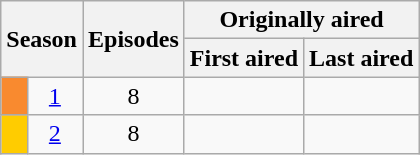<table class="wikitable plainrowheaders" style="text-align:center;">
<tr>
<th colspan="2" rowspan="2">Season</th>
<th rowspan="2">Episodes</th>
<th colspan="2">Originally aired</th>
</tr>
<tr>
<th>First aired</th>
<th>Last aired</th>
</tr>
<tr>
<td style="background: #F98A2F;"></td>
<td><a href='#'>1</a></td>
<td>8</td>
<td></td>
<td></td>
</tr>
<tr>
<td style="background: #FFCC00;"></td>
<td><a href='#'>2</a></td>
<td>8</td>
<td></td>
<td></td>
</tr>
</table>
